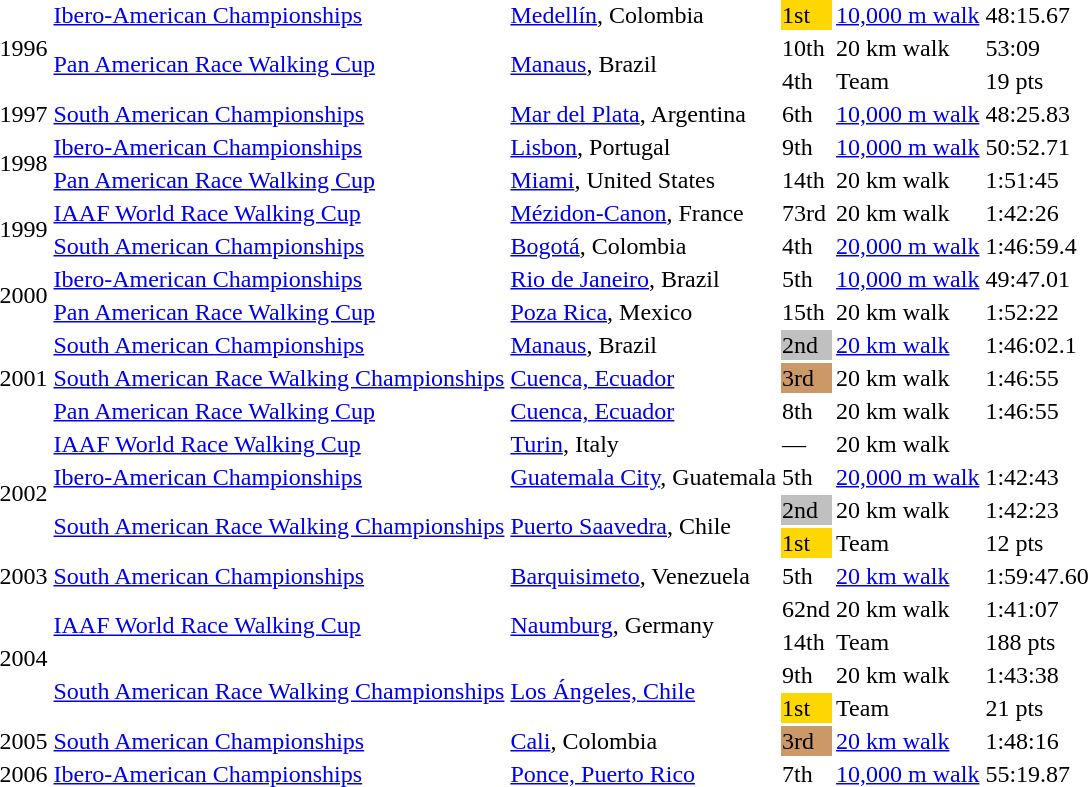<table>
<tr>
<td rowspan=3>1996</td>
<td><a href='#'>Ibero-American Championships</a></td>
<td><a href='#'>Medellín</a>, Colombia</td>
<td bgcolor=gold>1st</td>
<td><a href='#'>10,000 m walk</a></td>
<td>48:15.67</td>
</tr>
<tr>
<td rowspan=2><a href='#'>Pan American Race Walking Cup</a></td>
<td rowspan=2><a href='#'>Manaus</a>, Brazil</td>
<td>10th</td>
<td>20 km walk</td>
<td>53:09</td>
</tr>
<tr>
<td>4th</td>
<td>Team</td>
<td>19 pts</td>
</tr>
<tr>
<td>1997</td>
<td><a href='#'>South American Championships</a></td>
<td><a href='#'>Mar del Plata</a>, Argentina</td>
<td>6th</td>
<td><a href='#'>10,000 m walk</a></td>
<td>48:25.83</td>
</tr>
<tr>
<td rowspan=2>1998</td>
<td><a href='#'>Ibero-American Championships</a></td>
<td><a href='#'>Lisbon</a>, Portugal</td>
<td>9th</td>
<td><a href='#'>10,000 m walk</a></td>
<td>50:52.71</td>
</tr>
<tr>
<td><a href='#'>Pan American Race Walking Cup</a></td>
<td><a href='#'>Miami</a>, United States</td>
<td>14th</td>
<td>20 km walk</td>
<td>1:51:45</td>
</tr>
<tr>
<td rowspan=2>1999</td>
<td><a href='#'>IAAF World Race Walking Cup</a></td>
<td><a href='#'>Mézidon-Canon</a>, France</td>
<td>73rd</td>
<td>20 km walk</td>
<td>1:42:26</td>
</tr>
<tr>
<td><a href='#'>South American Championships</a></td>
<td><a href='#'>Bogotá</a>, Colombia</td>
<td>4th</td>
<td><a href='#'>20,000 m walk</a></td>
<td>1:46:59.4</td>
</tr>
<tr>
<td rowspan=2>2000</td>
<td><a href='#'>Ibero-American Championships</a></td>
<td><a href='#'>Rio de Janeiro</a>, Brazil</td>
<td>5th</td>
<td><a href='#'>10,000 m walk</a></td>
<td>49:47.01</td>
</tr>
<tr>
<td><a href='#'>Pan American Race Walking Cup</a></td>
<td><a href='#'>Poza Rica</a>, Mexico</td>
<td>15th</td>
<td>20 km walk</td>
<td>1:52:22</td>
</tr>
<tr>
<td rowspan=3>2001</td>
<td><a href='#'>South American Championships</a></td>
<td><a href='#'>Manaus</a>, Brazil</td>
<td bgcolor=silver>2nd</td>
<td><a href='#'>20 km walk</a></td>
<td>1:46:02.1</td>
</tr>
<tr>
<td><a href='#'>South American Race Walking Championships</a></td>
<td><a href='#'>Cuenca, Ecuador</a></td>
<td bgcolor=cc9966>3rd</td>
<td>20 km walk</td>
<td>1:46:55</td>
</tr>
<tr>
<td><a href='#'>Pan American Race Walking Cup</a></td>
<td><a href='#'>Cuenca, Ecuador</a></td>
<td>8th</td>
<td>20 km walk</td>
<td>1:46:55</td>
</tr>
<tr>
<td rowspan=4>2002</td>
<td><a href='#'>IAAF World Race Walking Cup</a></td>
<td><a href='#'>Turin</a>, Italy</td>
<td>—</td>
<td>20 km walk</td>
<td></td>
</tr>
<tr>
<td><a href='#'>Ibero-American Championships</a></td>
<td><a href='#'>Guatemala City</a>, Guatemala</td>
<td>5th</td>
<td><a href='#'>20,000 m walk</a></td>
<td>1:42:43</td>
</tr>
<tr>
<td rowspan=2><a href='#'>South American Race Walking Championships</a></td>
<td rowspan=2><a href='#'>Puerto Saavedra</a>, Chile</td>
<td bgcolor=silver>2nd</td>
<td>20 km walk</td>
<td>1:42:23</td>
</tr>
<tr>
<td bgcolor=gold>1st</td>
<td>Team</td>
<td>12 pts</td>
</tr>
<tr>
<td>2003</td>
<td><a href='#'>South American Championships</a></td>
<td><a href='#'>Barquisimeto</a>, Venezuela</td>
<td>5th</td>
<td><a href='#'>20 km walk</a></td>
<td>1:59:47.60</td>
</tr>
<tr>
<td rowspan=4>2004</td>
<td rowspan=2><a href='#'>IAAF World Race Walking Cup</a></td>
<td rowspan=2><a href='#'>Naumburg</a>, Germany</td>
<td>62nd</td>
<td>20 km walk</td>
<td>1:41:07</td>
</tr>
<tr>
<td>14th</td>
<td>Team</td>
<td>188 pts</td>
</tr>
<tr>
<td rowspan=2><a href='#'>South American Race Walking Championships</a></td>
<td rowspan=2><a href='#'>Los Ángeles, Chile</a></td>
<td>9th</td>
<td>20 km walk</td>
<td>1:43:38</td>
</tr>
<tr>
<td bgcolor=gold>1st</td>
<td>Team</td>
<td>21 pts</td>
</tr>
<tr>
<td>2005</td>
<td><a href='#'>South American Championships</a></td>
<td><a href='#'>Cali</a>, Colombia</td>
<td bgcolor=cc9966>3rd</td>
<td><a href='#'>20 km walk</a></td>
<td>1:48:16</td>
</tr>
<tr>
<td>2006</td>
<td><a href='#'>Ibero-American Championships</a></td>
<td><a href='#'>Ponce, Puerto Rico</a></td>
<td>7th</td>
<td><a href='#'>10,000 m walk</a></td>
<td>55:19.87</td>
</tr>
</table>
